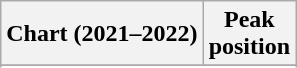<table class="wikitable plainrowheaders" style="text-align:center">
<tr>
<th scope=col>Chart (2021–2022)</th>
<th scope=col>Peak<br>position</th>
</tr>
<tr>
</tr>
<tr>
</tr>
<tr>
</tr>
</table>
